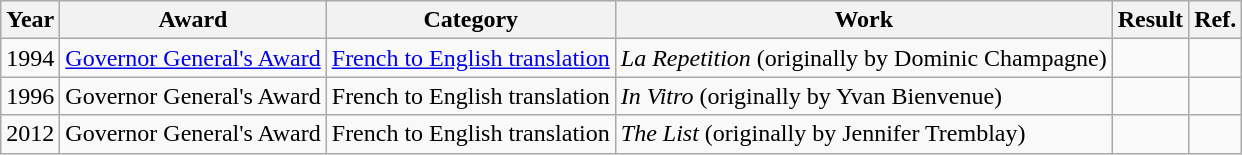<table class="wikitable">
<tr>
<th>Year</th>
<th>Award</th>
<th>Category</th>
<th>Work</th>
<th>Result</th>
<th>Ref.</th>
</tr>
<tr>
<td>1994</td>
<td><a href='#'>Governor General's Award</a></td>
<td><a href='#'>French to English translation</a></td>
<td><em>La Repetition</em> (originally by Dominic Champagne)</td>
<td></td>
<td></td>
</tr>
<tr>
<td>1996</td>
<td>Governor General's Award</td>
<td>French to English translation</td>
<td><em>In Vitro</em> (originally by Yvan Bienvenue)</td>
<td></td>
<td></td>
</tr>
<tr>
<td>2012</td>
<td>Governor General's Award</td>
<td>French to English translation</td>
<td><em>The List</em> (originally by Jennifer Tremblay)</td>
<td></td>
<td></td>
</tr>
</table>
